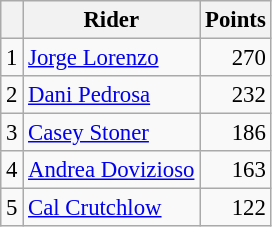<table class="wikitable" style="font-size: 95%;">
<tr>
<th></th>
<th>Rider</th>
<th>Points</th>
</tr>
<tr>
<td align=center>1</td>
<td> <a href='#'>Jorge Lorenzo</a></td>
<td align=right>270</td>
</tr>
<tr>
<td align=center>2</td>
<td> <a href='#'>Dani Pedrosa</a></td>
<td align=right>232</td>
</tr>
<tr>
<td align=center>3</td>
<td> <a href='#'>Casey Stoner</a></td>
<td align=right>186</td>
</tr>
<tr>
<td align=center>4</td>
<td> <a href='#'>Andrea Dovizioso</a></td>
<td align=right>163</td>
</tr>
<tr>
<td align=center>5</td>
<td> <a href='#'>Cal Crutchlow</a></td>
<td align=right>122</td>
</tr>
</table>
